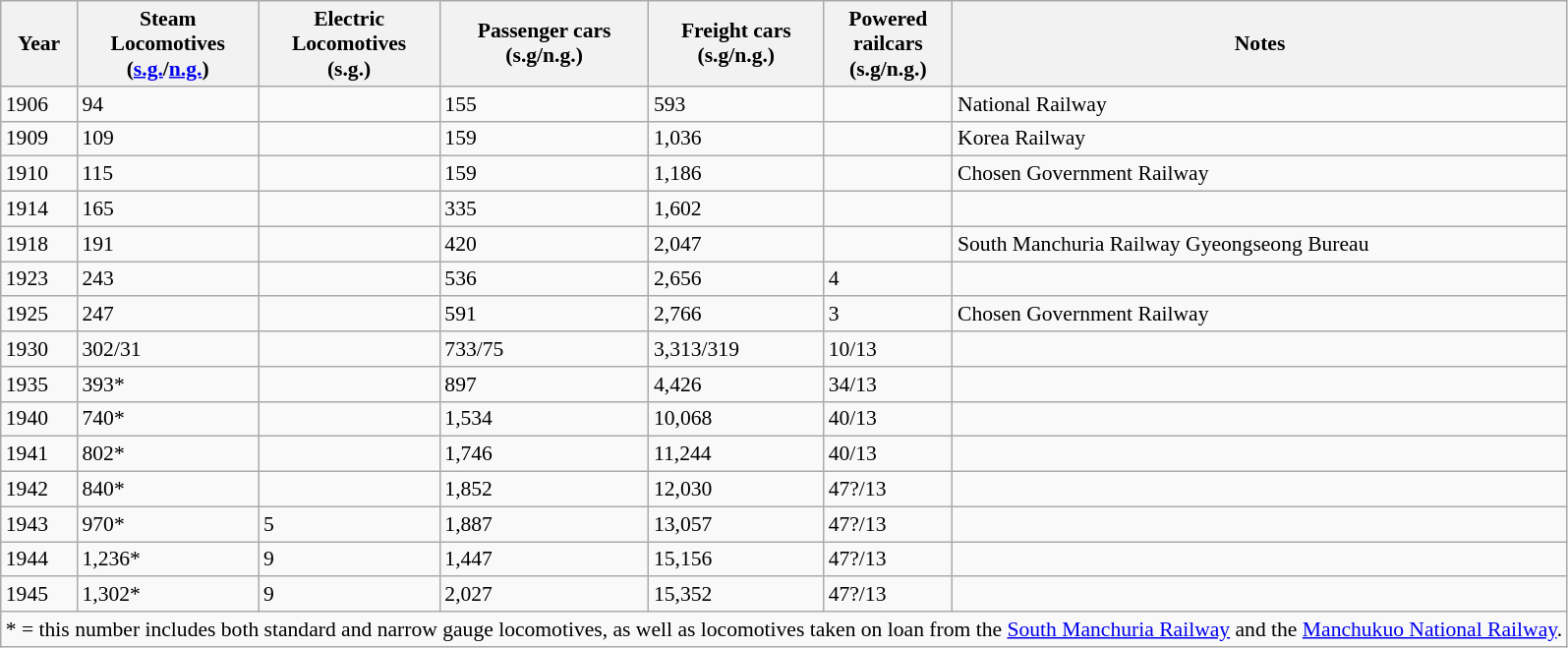<table class="wikitable" style="font-size:90%;">
<tr>
<th>Year</th>
<th>Steam<br>Locomotives<br>(<a href='#'>s.g.</a>/<a href='#'>n.g.</a>)</th>
<th>Electric<br>Locomotives<br>(s.g.)</th>
<th>Passenger cars<br>(s.g/n.g.)</th>
<th>Freight cars<br>(s.g/n.g.)</th>
<th>Powered<br>railcars<br>(s.g/n.g.)</th>
<th>Notes</th>
</tr>
<tr>
<td>1906</td>
<td>94</td>
<td></td>
<td>155</td>
<td>593</td>
<td></td>
<td>National Railway</td>
</tr>
<tr>
<td>1909</td>
<td>109</td>
<td></td>
<td>159</td>
<td>1,036</td>
<td></td>
<td>Korea Railway</td>
</tr>
<tr>
<td>1910</td>
<td>115</td>
<td></td>
<td>159</td>
<td>1,186</td>
<td></td>
<td>Chosen Government Railway</td>
</tr>
<tr>
<td>1914</td>
<td>165</td>
<td></td>
<td>335</td>
<td>1,602</td>
<td></td>
<td></td>
</tr>
<tr>
<td>1918</td>
<td>191</td>
<td></td>
<td>420</td>
<td>2,047</td>
<td></td>
<td>South Manchuria Railway Gyeongseong Bureau</td>
</tr>
<tr>
<td>1923</td>
<td>243</td>
<td></td>
<td>536</td>
<td>2,656</td>
<td>4</td>
<td></td>
</tr>
<tr>
<td>1925</td>
<td>247</td>
<td></td>
<td>591</td>
<td>2,766</td>
<td>3</td>
<td>Chosen Government Railway</td>
</tr>
<tr>
<td>1930</td>
<td>302/31</td>
<td></td>
<td>733/75</td>
<td>3,313/319</td>
<td>10/13</td>
<td></td>
</tr>
<tr>
<td>1935</td>
<td>393*</td>
<td></td>
<td>897</td>
<td>4,426</td>
<td>34/13</td>
<td></td>
</tr>
<tr>
<td>1940</td>
<td>740*</td>
<td></td>
<td>1,534</td>
<td>10,068</td>
<td>40/13</td>
<td></td>
</tr>
<tr>
<td>1941</td>
<td>802*</td>
<td></td>
<td>1,746</td>
<td>11,244</td>
<td>40/13</td>
<td></td>
</tr>
<tr>
<td>1942</td>
<td>840*</td>
<td></td>
<td>1,852</td>
<td>12,030</td>
<td>47?/13</td>
<td></td>
</tr>
<tr>
<td>1943</td>
<td>970*</td>
<td>5</td>
<td>1,887</td>
<td>13,057</td>
<td>47?/13</td>
<td></td>
</tr>
<tr>
<td>1944</td>
<td>1,236*</td>
<td>9</td>
<td>1,447</td>
<td>15,156</td>
<td>47?/13</td>
<td></td>
</tr>
<tr>
<td>1945</td>
<td>1,302*</td>
<td>9</td>
<td>2,027</td>
<td>15,352</td>
<td>47?/13</td>
<td></td>
</tr>
<tr>
<td colspan="7">* = this number includes both standard and narrow gauge locomotives, as well as locomotives taken on loan from the <a href='#'>South Manchuria Railway</a> and the <a href='#'>Manchukuo National Railway</a>.</td>
</tr>
</table>
